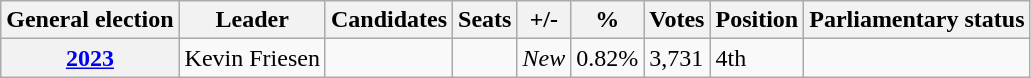<table class="wikitable">
<tr>
<th>General election</th>
<th>Leader</th>
<th>Candidates</th>
<th>Seats</th>
<th>+/-</th>
<th>%</th>
<th>Votes</th>
<th>Position</th>
<th>Parliamentary status</th>
</tr>
<tr>
<th><a href='#'>2023</a></th>
<td>Kevin Friesen</td>
<td></td>
<td></td>
<td><em>New</em></td>
<td>0.82%</td>
<td>3,731</td>
<td>4th</td>
<td></td>
</tr>
</table>
